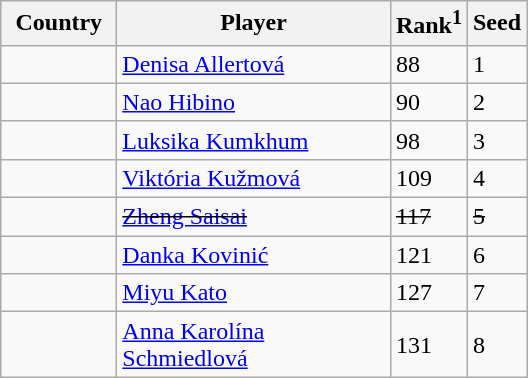<table class="sortable wikitable">
<tr>
<th width="70">Country</th>
<th width="175">Player</th>
<th>Rank<sup>1</sup></th>
<th>Seed</th>
</tr>
<tr>
<td></td>
<td><a href='#'>Denisa Allertová</a></td>
<td>88</td>
<td>1</td>
</tr>
<tr>
<td></td>
<td><a href='#'>Nao Hibino</a></td>
<td>90</td>
<td>2</td>
</tr>
<tr>
<td></td>
<td><a href='#'>Luksika Kumkhum</a></td>
<td>98</td>
<td>3</td>
</tr>
<tr>
<td></td>
<td><a href='#'>Viktória Kužmová</a></td>
<td>109</td>
<td>4</td>
</tr>
<tr>
<td><s></s></td>
<td><s><a href='#'>Zheng Saisai</a></s></td>
<td><s>117</s></td>
<td><s>5</s></td>
</tr>
<tr>
<td></td>
<td><a href='#'>Danka Kovinić</a></td>
<td>121</td>
<td>6</td>
</tr>
<tr>
<td></td>
<td><a href='#'>Miyu Kato</a></td>
<td>127</td>
<td>7</td>
</tr>
<tr>
<td></td>
<td><a href='#'>Anna Karolína Schmiedlová</a></td>
<td>131</td>
<td>8</td>
</tr>
</table>
